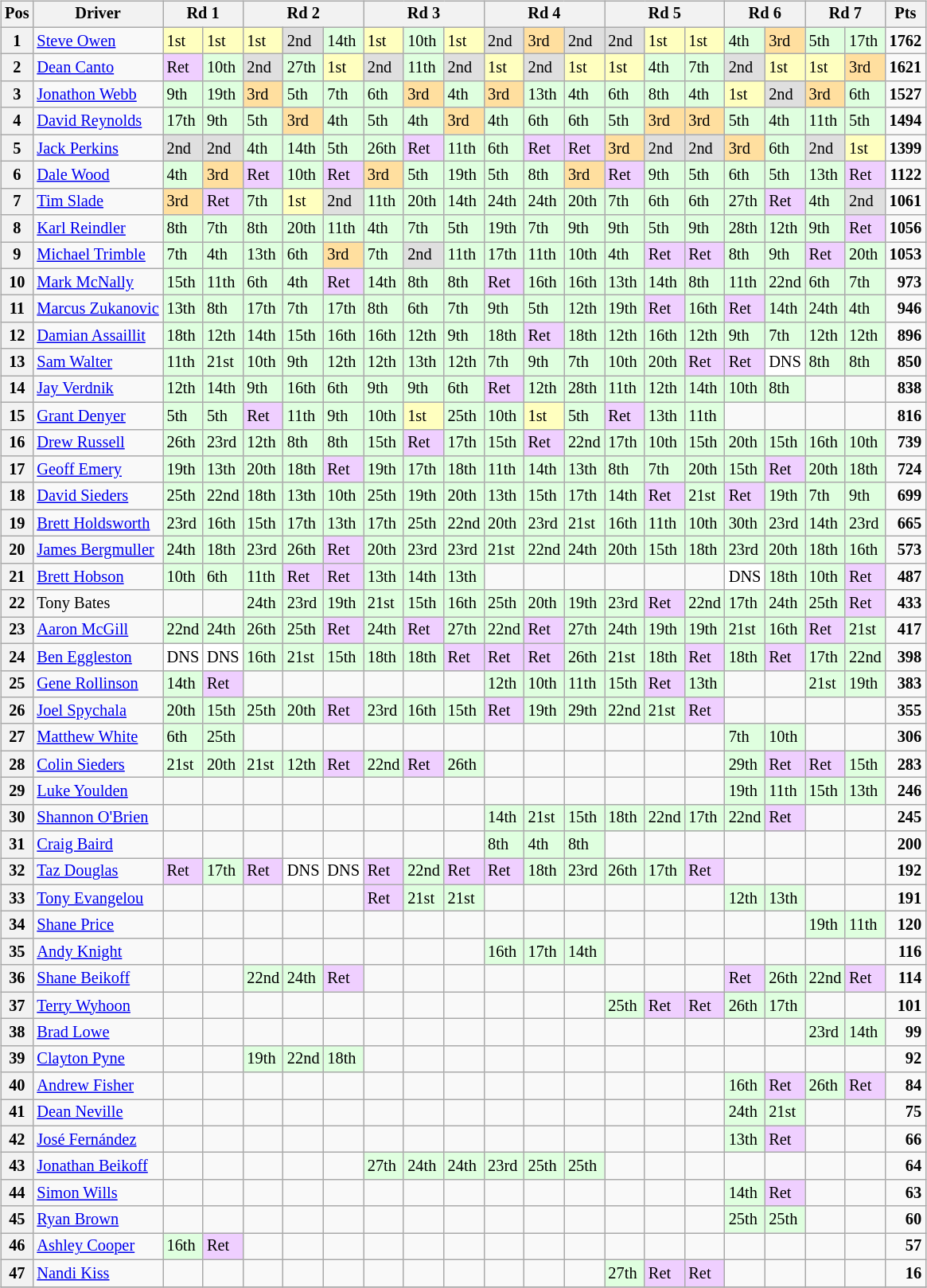<table>
<tr>
<td><br><table class="wikitable" style="font-size: 85%">
<tr>
<th>Pos</th>
<th>Driver</th>
<th colspan=2>Rd 1</th>
<th colspan=3>Rd 2</th>
<th colspan=3>Rd 3</th>
<th colspan=3>Rd 4</th>
<th colspan=3>Rd 5</th>
<th colspan=2>Rd 6</th>
<th colspan=2>Rd 7</th>
<th>Pts</th>
</tr>
<tr>
<th>1</th>
<td><a href='#'>Steve Owen</a></td>
<td style="background:#ffffbf;">1st</td>
<td style="background:#ffffbf;">1st</td>
<td style="background:#ffffbf;">1st</td>
<td style="background:#dfdfdf;">2nd</td>
<td style="background:#dfffdf;">14th</td>
<td style="background:#ffffbf;">1st</td>
<td style="background:#dfffdf;">10th</td>
<td style="background:#ffffbf;">1st</td>
<td style="background:#dfdfdf;">2nd</td>
<td style="background:#ffdf9f;">3rd</td>
<td style="background:#dfdfdf;">2nd</td>
<td style="background:#dfdfdf;">2nd</td>
<td style="background:#ffffbf;">1st</td>
<td style="background:#ffffbf;">1st</td>
<td style="background:#dfffdf;">4th</td>
<td style="background:#ffdf9f;">3rd</td>
<td style="background:#dfffdf;">5th</td>
<td style="background:#dfffdf;">17th</td>
<td align="right"><strong>1762</strong></td>
</tr>
<tr>
<th>2</th>
<td><a href='#'>Dean Canto</a></td>
<td style="background:#efcfff;">Ret</td>
<td style="background:#dfffdf;">10th</td>
<td style="background:#dfdfdf;">2nd</td>
<td style="background:#dfffdf;">27th</td>
<td style="background:#ffffbf;">1st</td>
<td style="background:#dfdfdf;">2nd</td>
<td style="background:#dfffdf;">11th</td>
<td style="background:#dfdfdf;">2nd</td>
<td style="background:#ffffbf;">1st</td>
<td style="background:#dfdfdf;">2nd</td>
<td style="background:#ffffbf;">1st</td>
<td style="background:#ffffbf;">1st</td>
<td style="background:#dfffdf;">4th</td>
<td style="background:#dfffdf;">7th</td>
<td style="background:#dfdfdf;">2nd</td>
<td style="background:#ffffbf;">1st</td>
<td style="background:#ffffbf;">1st</td>
<td style="background:#ffdf9f;">3rd</td>
<td align="right"><strong>1621</strong></td>
</tr>
<tr>
<th>3</th>
<td><a href='#'>Jonathon Webb</a></td>
<td style="background:#dfffdf;">9th</td>
<td style="background:#dfffdf;">19th</td>
<td style="background:#ffdf9f;">3rd</td>
<td style="background:#dfffdf;">5th</td>
<td style="background:#dfffdf;">7th</td>
<td style="background:#dfffdf;">6th</td>
<td style="background:#ffdf9f;">3rd</td>
<td style="background:#dfffdf;">4th</td>
<td style="background:#ffdf9f;">3rd</td>
<td style="background:#dfffdf;">13th</td>
<td style="background:#dfffdf;">4th</td>
<td style="background:#dfffdf;">6th</td>
<td style="background:#dfffdf;">8th</td>
<td style="background:#dfffdf;">4th</td>
<td style="background:#ffffbf;">1st</td>
<td style="background:#dfdfdf;">2nd</td>
<td style="background:#ffdf9f;">3rd</td>
<td style="background:#dfffdf;">6th</td>
<td align="right"><strong>1527</strong></td>
</tr>
<tr>
<th>4</th>
<td><a href='#'>David Reynolds</a></td>
<td style="background:#dfffdf;">17th</td>
<td style="background:#dfffdf;">9th</td>
<td style="background:#dfffdf;">5th</td>
<td style="background:#ffdf9f;">3rd</td>
<td style="background:#dfffdf;">4th</td>
<td style="background:#dfffdf;">5th</td>
<td style="background:#dfffdf;">4th</td>
<td style="background:#ffdf9f;">3rd</td>
<td style="background:#dfffdf;">4th</td>
<td style="background:#dfffdf;">6th</td>
<td style="background:#dfffdf;">6th</td>
<td style="background:#dfffdf;">5th</td>
<td style="background:#ffdf9f;">3rd</td>
<td style="background:#ffdf9f;">3rd</td>
<td style="background:#dfffdf;">5th</td>
<td style="background:#dfffdf;">4th</td>
<td style="background:#dfffdf;">11th</td>
<td style="background:#dfffdf;">5th</td>
<td align="right"><strong>1494</strong></td>
</tr>
<tr>
<th>5</th>
<td><a href='#'>Jack Perkins</a></td>
<td style="background:#dfdfdf;">2nd</td>
<td style="background:#dfdfdf;">2nd</td>
<td style="background:#dfffdf;">4th</td>
<td style="background:#dfffdf;">14th</td>
<td style="background:#dfffdf;">5th</td>
<td style="background:#dfffdf;">26th</td>
<td style="background:#efcfff;">Ret</td>
<td style="background:#dfffdf;">11th</td>
<td style="background:#dfffdf;">6th</td>
<td style="background:#efcfff;">Ret</td>
<td style="background:#efcfff;">Ret</td>
<td style="background:#ffdf9f;">3rd</td>
<td style="background:#dfdfdf;">2nd</td>
<td style="background:#dfdfdf;">2nd</td>
<td style="background:#ffdf9f;">3rd</td>
<td style="background:#dfffdf;">6th</td>
<td style="background:#dfdfdf;">2nd</td>
<td style="background:#ffffbf;">1st</td>
<td align="right"><strong>1399</strong></td>
</tr>
<tr>
<th>6</th>
<td><a href='#'>Dale Wood</a></td>
<td style="background:#dfffdf;">4th</td>
<td style="background:#ffdf9f;">3rd</td>
<td style="background:#efcfff;">Ret</td>
<td style="background:#dfffdf;">10th</td>
<td style="background:#efcfff;">Ret</td>
<td style="background:#ffdf9f;">3rd</td>
<td style="background:#dfffdf;">5th</td>
<td style="background:#dfffdf;">19th</td>
<td style="background:#dfffdf;">5th</td>
<td style="background:#dfffdf;">8th</td>
<td style="background:#ffdf9f;">3rd</td>
<td style="background:#efcfff;">Ret</td>
<td style="background:#dfffdf;">9th</td>
<td style="background:#dfffdf;">5th</td>
<td style="background:#dfffdf;">6th</td>
<td style="background:#dfffdf;">5th</td>
<td style="background:#dfffdf;">13th</td>
<td style="background:#efcfff;">Ret</td>
<td align="right"><strong>1122</strong></td>
</tr>
<tr>
<th>7</th>
<td><a href='#'>Tim Slade</a></td>
<td style="background:#ffdf9f;">3rd</td>
<td style="background:#efcfff;">Ret</td>
<td style="background:#dfffdf;">7th</td>
<td style="background:#ffffbf;">1st</td>
<td style="background:#dfdfdf;">2nd</td>
<td style="background:#dfffdf;">11th</td>
<td style="background:#dfffdf;">20th</td>
<td style="background:#dfffdf;">14th</td>
<td style="background:#dfffdf;">24th</td>
<td style="background:#dfffdf;">24th</td>
<td style="background:#dfffdf;">20th</td>
<td style="background:#dfffdf;">7th</td>
<td style="background:#dfffdf;">6th</td>
<td style="background:#dfffdf;">6th</td>
<td style="background:#dfffdf;">27th</td>
<td style="background:#efcfff;">Ret</td>
<td style="background:#dfffdf;">4th</td>
<td style="background:#dfdfdf;">2nd</td>
<td align="right"><strong>1061</strong></td>
</tr>
<tr>
<th>8</th>
<td><a href='#'>Karl Reindler</a></td>
<td style="background:#dfffdf;">8th</td>
<td style="background:#dfffdf;">7th</td>
<td style="background:#dfffdf;">8th</td>
<td style="background:#dfffdf;">20th</td>
<td style="background:#dfffdf;">11th</td>
<td style="background:#dfffdf;">4th</td>
<td style="background:#dfffdf;">7th</td>
<td style="background:#dfffdf;">5th</td>
<td style="background:#dfffdf;">19th</td>
<td style="background:#dfffdf;">7th</td>
<td style="background:#dfffdf;">9th</td>
<td style="background:#dfffdf;">9th</td>
<td style="background:#dfffdf;">5th</td>
<td style="background:#dfffdf;">9th</td>
<td style="background:#dfffdf;">28th</td>
<td style="background:#dfffdf;">12th</td>
<td style="background:#dfffdf;">9th</td>
<td style="background:#efcfff;">Ret</td>
<td align="right"><strong>1056</strong></td>
</tr>
<tr>
<th>9</th>
<td><a href='#'>Michael Trimble</a></td>
<td style="background:#dfffdf;">7th</td>
<td style="background:#dfffdf;">4th</td>
<td style="background:#dfffdf;">13th</td>
<td style="background:#dfffdf;">6th</td>
<td style="background:#ffdf9f;">3rd</td>
<td style="background:#dfffdf;">7th</td>
<td style="background:#dfdfdf;">2nd</td>
<td style="background:#dfffdf;">11th</td>
<td style="background:#dfffdf;">17th</td>
<td style="background:#dfffdf;">11th</td>
<td style="background:#dfffdf;">10th</td>
<td style="background:#dfffdf;">4th</td>
<td style="background:#efcfff;">Ret</td>
<td style="background:#efcfff;">Ret</td>
<td style="background:#dfffdf;">8th</td>
<td style="background:#dfffdf;">9th</td>
<td style="background:#efcfff;">Ret</td>
<td style="background:#dfffdf;">20th</td>
<td align="right"><strong>1053</strong></td>
</tr>
<tr>
<th>10</th>
<td><a href='#'>Mark McNally</a></td>
<td style="background:#dfffdf;">15th</td>
<td style="background:#dfffdf;">11th</td>
<td style="background:#dfffdf;">6th</td>
<td style="background:#dfffdf;">4th</td>
<td style="background:#efcfff;">Ret</td>
<td style="background:#dfffdf;">14th</td>
<td style="background:#dfffdf;">8th</td>
<td style="background:#dfffdf;">8th</td>
<td style="background:#efcfff;">Ret</td>
<td style="background:#dfffdf;">16th</td>
<td style="background:#dfffdf;">16th</td>
<td style="background:#dfffdf;">13th</td>
<td style="background:#dfffdf;">14th</td>
<td style="background:#dfffdf;">8th</td>
<td style="background:#dfffdf;">11th</td>
<td style="background:#dfffdf;">22nd</td>
<td style="background:#dfffdf;">6th</td>
<td style="background:#dfffdf;">7th</td>
<td align="right"><strong>973</strong></td>
</tr>
<tr>
<th>11</th>
<td><a href='#'>Marcus Zukanovic</a></td>
<td style="background:#dfffdf;">13th</td>
<td style="background:#dfffdf;">8th</td>
<td style="background:#dfffdf;">17th</td>
<td style="background:#dfffdf;">7th</td>
<td style="background:#dfffdf;">17th</td>
<td style="background:#dfffdf;">8th</td>
<td style="background:#dfffdf;">6th</td>
<td style="background:#dfffdf;">7th</td>
<td style="background:#dfffdf;">9th</td>
<td style="background:#dfffdf;">5th</td>
<td style="background:#dfffdf;">12th</td>
<td style="background:#dfffdf;">19th</td>
<td style="background:#efcfff;">Ret</td>
<td style="background:#dfffdf;">16th</td>
<td style="background:#efcfff;">Ret</td>
<td style="background:#dfffdf;">14th</td>
<td style="background:#dfffdf;">24th</td>
<td style="background:#dfffdf;">4th</td>
<td align="right"><strong>946</strong></td>
</tr>
<tr>
<th>12</th>
<td><a href='#'>Damian Assaillit</a></td>
<td style="background:#dfffdf;">18th</td>
<td style="background:#dfffdf;">12th</td>
<td style="background:#dfffdf;">14th</td>
<td style="background:#dfffdf;">15th</td>
<td style="background:#dfffdf;">16th</td>
<td style="background:#dfffdf;">16th</td>
<td style="background:#dfffdf;">12th</td>
<td style="background:#dfffdf;">9th</td>
<td style="background:#dfffdf;">18th</td>
<td style="background:#efcfff;">Ret</td>
<td style="background:#dfffdf;">18th</td>
<td style="background:#dfffdf;">12th</td>
<td style="background:#dfffdf;">16th</td>
<td style="background:#dfffdf;">12th</td>
<td style="background:#dfffdf;">9th</td>
<td style="background:#dfffdf;">7th</td>
<td style="background:#dfffdf;">12th</td>
<td style="background:#dfffdf;">12th</td>
<td align="right"><strong>896</strong></td>
</tr>
<tr>
<th>13</th>
<td><a href='#'>Sam Walter</a></td>
<td style="background:#dfffdf;">11th</td>
<td style="background:#dfffdf;">21st</td>
<td style="background:#dfffdf;">10th</td>
<td style="background:#dfffdf;">9th</td>
<td style="background:#dfffdf;">12th</td>
<td style="background:#dfffdf;">12th</td>
<td style="background:#dfffdf;">13th</td>
<td style="background:#dfffdf;">12th</td>
<td style="background:#dfffdf;">7th</td>
<td style="background:#dfffdf;">9th</td>
<td style="background:#dfffdf;">7th</td>
<td style="background:#dfffdf;">10th</td>
<td style="background:#dfffdf;">20th</td>
<td style="background:#efcfff;">Ret</td>
<td style="background:#efcfff;">Ret</td>
<td style="background:#ffffff;">DNS</td>
<td style="background:#dfffdf;">8th</td>
<td style="background:#dfffdf;">8th</td>
<td align="right"><strong>850</strong></td>
</tr>
<tr>
<th>14</th>
<td><a href='#'>Jay Verdnik</a></td>
<td style="background:#dfffdf;">12th</td>
<td style="background:#dfffdf;">14th</td>
<td style="background:#dfffdf;">9th</td>
<td style="background:#dfffdf;">16th</td>
<td style="background:#dfffdf;">6th</td>
<td style="background:#dfffdf;">9th</td>
<td style="background:#dfffdf;">9th</td>
<td style="background:#dfffdf;">6th</td>
<td style="background:#efcfff;">Ret</td>
<td style="background:#dfffdf;">12th</td>
<td style="background:#dfffdf;">28th</td>
<td style="background:#dfffdf;">11th</td>
<td style="background:#dfffdf;">12th</td>
<td style="background:#dfffdf;">14th</td>
<td style="background:#dfffdf;">10th</td>
<td style="background:#dfffdf;">8th</td>
<td></td>
<td></td>
<td align="right"><strong>838</strong></td>
</tr>
<tr>
<th>15</th>
<td><a href='#'>Grant Denyer</a></td>
<td style="background:#dfffdf;">5th</td>
<td style="background:#dfffdf;">5th</td>
<td style="background:#efcfff;">Ret</td>
<td style="background:#dfffdf;">11th</td>
<td style="background:#dfffdf;">9th</td>
<td style="background:#dfffdf;">10th</td>
<td style="background:#ffffbf;">1st</td>
<td style="background:#dfffdf;">25th</td>
<td style="background:#dfffdf;">10th</td>
<td style="background:#ffffbf;">1st</td>
<td style="background:#dfffdf;">5th</td>
<td style="background:#efcfff;">Ret</td>
<td style="background:#dfffdf;">13th</td>
<td style="background:#dfffdf;">11th</td>
<td></td>
<td></td>
<td></td>
<td></td>
<td align="right"><strong>816</strong></td>
</tr>
<tr>
<th>16</th>
<td><a href='#'>Drew Russell</a></td>
<td style="background:#dfffdf;">26th</td>
<td style="background:#dfffdf;">23rd</td>
<td style="background:#dfffdf;">12th</td>
<td style="background:#dfffdf;">8th</td>
<td style="background:#dfffdf;">8th</td>
<td style="background:#dfffdf;">15th</td>
<td style="background:#efcfff;">Ret</td>
<td style="background:#dfffdf;">17th</td>
<td style="background:#dfffdf;">15th</td>
<td style="background:#efcfff;">Ret</td>
<td style="background:#dfffdf;">22nd</td>
<td style="background:#dfffdf;">17th</td>
<td style="background:#dfffdf;">10th</td>
<td style="background:#dfffdf;">15th</td>
<td style="background:#dfffdf;">20th</td>
<td style="background:#dfffdf;">15th</td>
<td style="background:#dfffdf;">16th</td>
<td style="background:#dfffdf;">10th</td>
<td align="right"><strong>739</strong></td>
</tr>
<tr>
<th>17</th>
<td><a href='#'>Geoff Emery</a></td>
<td style="background:#dfffdf;">19th</td>
<td style="background:#dfffdf;">13th</td>
<td style="background:#dfffdf;">20th</td>
<td style="background:#dfffdf;">18th</td>
<td style="background:#efcfff;">Ret</td>
<td style="background:#dfffdf;">19th</td>
<td style="background:#dfffdf;">17th</td>
<td style="background:#dfffdf;">18th</td>
<td style="background:#dfffdf;">11th</td>
<td style="background:#dfffdf;">14th</td>
<td style="background:#dfffdf;">13th</td>
<td style="background:#dfffdf;">8th</td>
<td style="background:#dfffdf;">7th</td>
<td style="background:#dfffdf;">20th</td>
<td style="background:#dfffdf;">15th</td>
<td style="background:#efcfff;">Ret</td>
<td style="background:#dfffdf;">20th</td>
<td style="background:#dfffdf;">18th</td>
<td align="right"><strong>724</strong></td>
</tr>
<tr>
<th>18</th>
<td><a href='#'>David Sieders</a></td>
<td style="background:#dfffdf;">25th</td>
<td style="background:#dfffdf;">22nd</td>
<td style="background:#dfffdf;">18th</td>
<td style="background:#dfffdf;">13th</td>
<td style="background:#dfffdf;">10th</td>
<td style="background:#dfffdf;">25th</td>
<td style="background:#dfffdf;">19th</td>
<td style="background:#dfffdf;">20th</td>
<td style="background:#dfffdf;">13th</td>
<td style="background:#dfffdf;">15th</td>
<td style="background:#dfffdf;">17th</td>
<td style="background:#dfffdf;">14th</td>
<td style="background:#efcfff;">Ret</td>
<td style="background:#dfffdf;">21st</td>
<td style="background:#efcfff;">Ret</td>
<td style="background:#dfffdf;">19th</td>
<td style="background:#dfffdf;">7th</td>
<td style="background:#dfffdf;">9th</td>
<td align="right"><strong>699</strong></td>
</tr>
<tr>
<th>19</th>
<td><a href='#'>Brett Holdsworth</a></td>
<td style="background:#dfffdf;">23rd</td>
<td style="background:#dfffdf;">16th</td>
<td style="background:#dfffdf;">15th</td>
<td style="background:#dfffdf;">17th</td>
<td style="background:#dfffdf;">13th</td>
<td style="background:#dfffdf;">17th</td>
<td style="background:#dfffdf;">25th</td>
<td style="background:#dfffdf;">22nd</td>
<td style="background:#dfffdf;">20th</td>
<td style="background:#dfffdf;">23rd</td>
<td style="background:#dfffdf;">21st</td>
<td style="background:#dfffdf;">16th</td>
<td style="background:#dfffdf;">11th</td>
<td style="background:#dfffdf;">10th</td>
<td style="background:#dfffdf;">30th</td>
<td style="background:#dfffdf;">23rd</td>
<td style="background:#dfffdf;">14th</td>
<td style="background:#dfffdf;">23rd</td>
<td align="right"><strong>665</strong></td>
</tr>
<tr>
<th>20</th>
<td><a href='#'>James Bergmuller</a></td>
<td style="background:#dfffdf;">24th</td>
<td style="background:#dfffdf;">18th</td>
<td style="background:#dfffdf;">23rd</td>
<td style="background:#dfffdf;">26th</td>
<td style="background:#efcfff;">Ret</td>
<td style="background:#dfffdf;">20th</td>
<td style="background:#dfffdf;">23rd</td>
<td style="background:#dfffdf;">23rd</td>
<td style="background:#dfffdf;">21st</td>
<td style="background:#dfffdf;">22nd</td>
<td style="background:#dfffdf;">24th</td>
<td style="background:#dfffdf;">20th</td>
<td style="background:#dfffdf;">15th</td>
<td style="background:#dfffdf;">18th</td>
<td style="background:#dfffdf;">23rd</td>
<td style="background:#dfffdf;">20th</td>
<td style="background:#dfffdf;">18th</td>
<td style="background:#dfffdf;">16th</td>
<td align="right"><strong>573</strong></td>
</tr>
<tr>
<th>21</th>
<td><a href='#'>Brett Hobson</a></td>
<td style="background:#dfffdf;">10th</td>
<td style="background:#dfffdf;">6th</td>
<td style="background:#dfffdf;">11th</td>
<td style="background:#efcfff;">Ret</td>
<td style="background:#efcfff;">Ret</td>
<td style="background:#dfffdf;">13th</td>
<td style="background:#dfffdf;">14th</td>
<td style="background:#dfffdf;">13th</td>
<td></td>
<td></td>
<td></td>
<td></td>
<td></td>
<td></td>
<td style="background:#ffffff;">DNS</td>
<td style="background:#dfffdf;">18th</td>
<td style="background:#dfffdf;">10th</td>
<td style="background:#efcfff;">Ret</td>
<td align="right"><strong>487</strong></td>
</tr>
<tr>
<th>22</th>
<td>Tony Bates</td>
<td></td>
<td></td>
<td style="background:#dfffdf;">24th</td>
<td style="background:#dfffdf;">23rd</td>
<td style="background:#dfffdf;">19th</td>
<td style="background:#dfffdf;">21st</td>
<td style="background:#dfffdf;">15th</td>
<td style="background:#dfffdf;">16th</td>
<td style="background:#dfffdf;">25th</td>
<td style="background:#dfffdf;">20th</td>
<td style="background:#dfffdf;">19th</td>
<td style="background:#dfffdf;">23rd</td>
<td style="background:#efcfff;">Ret</td>
<td style="background:#dfffdf;">22nd</td>
<td style="background:#dfffdf;">17th</td>
<td style="background:#dfffdf;">24th</td>
<td style="background:#dfffdf;">25th</td>
<td style="background:#efcfff;">Ret</td>
<td align="right"><strong>433</strong></td>
</tr>
<tr>
<th>23</th>
<td><a href='#'>Aaron McGill</a></td>
<td style="background:#dfffdf;">22nd</td>
<td style="background:#dfffdf;">24th</td>
<td style="background:#dfffdf;">26th</td>
<td style="background:#dfffdf;">25th</td>
<td style="background:#efcfff;">Ret</td>
<td style="background:#dfffdf;">24th</td>
<td style="background:#efcfff;">Ret</td>
<td style="background:#dfffdf;">27th</td>
<td style="background:#dfffdf;">22nd</td>
<td style="background:#efcfff;">Ret</td>
<td style="background:#dfffdf;">27th</td>
<td style="background:#dfffdf;">24th</td>
<td style="background:#dfffdf;">19th</td>
<td style="background:#dfffdf;">19th</td>
<td style="background:#dfffdf;">21st</td>
<td style="background:#dfffdf;">16th</td>
<td style="background:#efcfff;">Ret</td>
<td style="background:#dfffdf;">21st</td>
<td align="right"><strong>417</strong></td>
</tr>
<tr>
<th>24</th>
<td><a href='#'>Ben Eggleston</a></td>
<td style="background:#ffffff;">DNS</td>
<td style="background:#ffffff;">DNS</td>
<td style="background:#dfffdf;">16th</td>
<td style="background:#dfffdf;">21st</td>
<td style="background:#dfffdf;">15th</td>
<td style="background:#dfffdf;">18th</td>
<td style="background:#dfffdf;">18th</td>
<td style="background:#efcfff;">Ret</td>
<td style="background:#efcfff;">Ret</td>
<td style="background:#efcfff;">Ret</td>
<td style="background:#dfffdf;">26th</td>
<td style="background:#dfffdf;">21st</td>
<td style="background:#dfffdf;">18th</td>
<td style="background:#efcfff;">Ret</td>
<td style="background:#dfffdf;">18th</td>
<td style="background:#efcfff;">Ret</td>
<td style="background:#dfffdf;">17th</td>
<td style="background:#dfffdf;">22nd</td>
<td align="right"><strong>398</strong></td>
</tr>
<tr>
<th>25</th>
<td><a href='#'>Gene Rollinson</a></td>
<td style="background:#dfffdf;">14th</td>
<td style="background:#efcfff;">Ret</td>
<td></td>
<td></td>
<td></td>
<td></td>
<td></td>
<td></td>
<td style="background:#dfffdf;">12th</td>
<td style="background:#dfffdf;">10th</td>
<td style="background:#dfffdf;">11th</td>
<td style="background:#dfffdf;">15th</td>
<td style="background:#efcfff;">Ret</td>
<td style="background:#dfffdf;">13th</td>
<td></td>
<td></td>
<td style="background:#dfffdf;">21st</td>
<td style="background:#dfffdf;">19th</td>
<td align="right"><strong>383</strong></td>
</tr>
<tr>
<th>26</th>
<td><a href='#'>Joel Spychala</a></td>
<td style="background:#dfffdf;">20th</td>
<td style="background:#dfffdf;">15th</td>
<td style="background:#dfffdf;">25th</td>
<td style="background:#dfffdf;">20th</td>
<td style="background:#efcfff;">Ret</td>
<td style="background:#dfffdf;">23rd</td>
<td style="background:#dfffdf;">16th</td>
<td style="background:#dfffdf;">15th</td>
<td style="background:#efcfff;">Ret</td>
<td style="background:#dfffdf;">19th</td>
<td style="background:#dfffdf;">29th</td>
<td style="background:#dfffdf;">22nd</td>
<td style="background:#dfffdf;">21st</td>
<td style="background:#efcfff;">Ret</td>
<td></td>
<td></td>
<td></td>
<td></td>
<td align="right"><strong>355</strong></td>
</tr>
<tr>
<th>27</th>
<td><a href='#'>Matthew White</a></td>
<td style="background:#dfffdf;">6th</td>
<td style="background:#dfffdf;">25th</td>
<td></td>
<td></td>
<td></td>
<td></td>
<td></td>
<td></td>
<td></td>
<td></td>
<td></td>
<td></td>
<td></td>
<td></td>
<td style="background:#dfffdf;">7th</td>
<td style="background:#dfffdf;">10th</td>
<td></td>
<td></td>
<td align="right"><strong>306</strong></td>
</tr>
<tr>
<th>28</th>
<td><a href='#'>Colin Sieders</a></td>
<td style="background:#dfffdf;">21st</td>
<td style="background:#dfffdf;">20th</td>
<td style="background:#dfffdf;">21st</td>
<td style="background:#dfffdf;">12th</td>
<td style="background:#efcfff;">Ret</td>
<td style="background:#dfffdf;">22nd</td>
<td style="background:#efcfff;">Ret</td>
<td style="background:#dfffdf;">26th</td>
<td></td>
<td></td>
<td></td>
<td></td>
<td></td>
<td></td>
<td style="background:#dfffdf;">29th</td>
<td style="background:#efcfff;">Ret</td>
<td style="background:#efcfff;">Ret</td>
<td style="background:#dfffdf;">15th</td>
<td align="right"><strong>283</strong></td>
</tr>
<tr>
<th>29</th>
<td><a href='#'>Luke Youlden</a></td>
<td></td>
<td></td>
<td></td>
<td></td>
<td></td>
<td></td>
<td></td>
<td></td>
<td></td>
<td></td>
<td></td>
<td></td>
<td></td>
<td></td>
<td style="background:#dfffdf;">19th</td>
<td style="background:#dfffdf;">11th</td>
<td style="background:#dfffdf;">15th</td>
<td style="background:#dfffdf;">13th</td>
<td align="right"><strong>246</strong></td>
</tr>
<tr>
<th>30</th>
<td><a href='#'>Shannon O'Brien</a></td>
<td></td>
<td></td>
<td></td>
<td></td>
<td></td>
<td></td>
<td></td>
<td></td>
<td style="background:#dfffdf;">14th</td>
<td style="background:#dfffdf;">21st</td>
<td style="background:#dfffdf;">15th</td>
<td style="background:#dfffdf;">18th</td>
<td style="background:#dfffdf;">22nd</td>
<td style="background:#dfffdf;">17th</td>
<td style="background:#dfffdf;">22nd</td>
<td style="background:#efcfff;">Ret</td>
<td></td>
<td></td>
<td align="right"><strong>245</strong></td>
</tr>
<tr>
<th>31</th>
<td><a href='#'>Craig Baird</a></td>
<td></td>
<td></td>
<td></td>
<td></td>
<td></td>
<td></td>
<td></td>
<td></td>
<td style="background:#dfffdf;">8th</td>
<td style="background:#dfffdf;">4th</td>
<td style="background:#dfffdf;">8th</td>
<td></td>
<td></td>
<td></td>
<td></td>
<td></td>
<td></td>
<td></td>
<td align="right"><strong>200</strong></td>
</tr>
<tr>
<th>32</th>
<td><a href='#'>Taz Douglas</a></td>
<td style="background:#efcfff;">Ret</td>
<td style="background:#dfffdf;">17th</td>
<td style="background:#efcfff;">Ret</td>
<td style="background:#ffffff;">DNS</td>
<td style="background:#ffffff;">DNS</td>
<td style="background:#efcfff;">Ret</td>
<td style="background:#dfffdf;">22nd</td>
<td style="background:#efcfff;">Ret</td>
<td style="background:#efcfff;">Ret</td>
<td style="background:#dfffdf;">18th</td>
<td style="background:#dfffdf;">23rd</td>
<td style="background:#dfffdf;">26th</td>
<td style="background:#dfffdf;">17th</td>
<td style="background:#efcfff;">Ret</td>
<td></td>
<td></td>
<td></td>
<td></td>
<td align="right"><strong>192</strong></td>
</tr>
<tr>
<th>33</th>
<td><a href='#'>Tony Evangelou</a></td>
<td></td>
<td></td>
<td></td>
<td></td>
<td></td>
<td style="background:#efcfff;">Ret</td>
<td style="background:#dfffdf;">21st</td>
<td style="background:#dfffdf;">21st</td>
<td></td>
<td></td>
<td></td>
<td></td>
<td></td>
<td></td>
<td style="background:#dfffdf;">12th</td>
<td style="background:#dfffdf;">13th</td>
<td></td>
<td></td>
<td align="right"><strong>191</strong></td>
</tr>
<tr>
<th>34</th>
<td><a href='#'>Shane Price</a></td>
<td></td>
<td></td>
<td></td>
<td></td>
<td></td>
<td></td>
<td></td>
<td></td>
<td></td>
<td></td>
<td></td>
<td></td>
<td></td>
<td></td>
<td></td>
<td></td>
<td style="background:#dfffdf;">19th</td>
<td style="background:#dfffdf;">11th</td>
<td align="right"><strong>120</strong></td>
</tr>
<tr>
<th>35</th>
<td><a href='#'>Andy Knight</a></td>
<td></td>
<td></td>
<td></td>
<td></td>
<td></td>
<td></td>
<td></td>
<td></td>
<td style="background:#dfffdf;">16th</td>
<td style="background:#dfffdf;">17th</td>
<td style="background:#dfffdf;">14th</td>
<td></td>
<td></td>
<td></td>
<td></td>
<td></td>
<td></td>
<td></td>
<td align="right"><strong>116</strong></td>
</tr>
<tr>
<th>36</th>
<td><a href='#'>Shane Beikoff</a></td>
<td></td>
<td></td>
<td style="background:#dfffdf;">22nd</td>
<td style="background:#dfffdf;">24th</td>
<td style="background:#efcfff;">Ret</td>
<td></td>
<td></td>
<td></td>
<td></td>
<td></td>
<td></td>
<td></td>
<td></td>
<td></td>
<td style="background:#efcfff;">Ret</td>
<td style="background:#dfffdf;">26th</td>
<td style="background:#dfffdf;">22nd</td>
<td style="background:#efcfff;">Ret</td>
<td align="right"><strong>114</strong></td>
</tr>
<tr>
<th>37</th>
<td><a href='#'>Terry Wyhoon</a></td>
<td></td>
<td></td>
<td></td>
<td></td>
<td></td>
<td></td>
<td></td>
<td></td>
<td></td>
<td></td>
<td></td>
<td style="background:#dfffdf;">25th</td>
<td style="background:#efcfff;">Ret</td>
<td style="background:#efcfff;">Ret</td>
<td style="background:#dfffdf;">26th</td>
<td style="background:#dfffdf;">17th</td>
<td></td>
<td></td>
<td align="right"><strong>101</strong></td>
</tr>
<tr>
<th>38</th>
<td><a href='#'>Brad Lowe</a></td>
<td></td>
<td></td>
<td></td>
<td></td>
<td></td>
<td></td>
<td></td>
<td></td>
<td></td>
<td></td>
<td></td>
<td></td>
<td></td>
<td></td>
<td></td>
<td></td>
<td style="background:#dfffdf;">23rd</td>
<td style="background:#dfffdf;">14th</td>
<td align="right"><strong>99</strong></td>
</tr>
<tr>
<th>39</th>
<td><a href='#'>Clayton Pyne</a></td>
<td></td>
<td></td>
<td style="background:#dfffdf;">19th</td>
<td style="background:#dfffdf;">22nd</td>
<td style="background:#dfffdf;">18th</td>
<td></td>
<td></td>
<td></td>
<td></td>
<td></td>
<td></td>
<td></td>
<td></td>
<td></td>
<td></td>
<td></td>
<td></td>
<td></td>
<td align="right"><strong>92</strong></td>
</tr>
<tr>
<th>40</th>
<td><a href='#'>Andrew Fisher</a></td>
<td></td>
<td></td>
<td></td>
<td></td>
<td></td>
<td></td>
<td></td>
<td></td>
<td></td>
<td></td>
<td></td>
<td></td>
<td></td>
<td></td>
<td style="background:#dfffdf;">16th</td>
<td style="background:#efcfff;">Ret</td>
<td style="background:#dfffdf;">26th</td>
<td style="background:#efcfff;">Ret</td>
<td align="right"><strong>84</strong></td>
</tr>
<tr>
<th>41</th>
<td><a href='#'>Dean Neville</a></td>
<td></td>
<td></td>
<td></td>
<td></td>
<td></td>
<td></td>
<td></td>
<td></td>
<td></td>
<td></td>
<td></td>
<td></td>
<td></td>
<td></td>
<td style="background:#dfffdf;">24th</td>
<td style="background:#dfffdf;">21st</td>
<td></td>
<td></td>
<td align="right"><strong>75</strong></td>
</tr>
<tr>
<th>42</th>
<td><a href='#'>José Fernández</a></td>
<td></td>
<td></td>
<td></td>
<td></td>
<td></td>
<td></td>
<td></td>
<td></td>
<td></td>
<td></td>
<td></td>
<td></td>
<td></td>
<td></td>
<td style="background:#dfffdf;">13th</td>
<td style="background:#efcfff;">Ret</td>
<td></td>
<td></td>
<td align="right"><strong>66</strong></td>
</tr>
<tr>
<th>43</th>
<td><a href='#'>Jonathan Beikoff</a></td>
<td></td>
<td></td>
<td></td>
<td></td>
<td></td>
<td style="background:#dfffdf;">27th</td>
<td style="background:#dfffdf;">24th</td>
<td style="background:#dfffdf;">24th</td>
<td style="background:#dfffdf;">23rd</td>
<td style="background:#dfffdf;">25th</td>
<td style="background:#dfffdf;">25th</td>
<td></td>
<td></td>
<td></td>
<td></td>
<td></td>
<td></td>
<td></td>
<td align="right"><strong>64</strong></td>
</tr>
<tr>
<th>44</th>
<td><a href='#'>Simon Wills</a></td>
<td></td>
<td></td>
<td></td>
<td></td>
<td></td>
<td></td>
<td></td>
<td></td>
<td></td>
<td></td>
<td></td>
<td></td>
<td></td>
<td></td>
<td style="background:#dfffdf;">14th</td>
<td style="background:#efcfff;">Ret</td>
<td></td>
<td></td>
<td align="right"><strong>63</strong></td>
</tr>
<tr>
<th>45</th>
<td><a href='#'>Ryan Brown</a></td>
<td></td>
<td></td>
<td></td>
<td></td>
<td></td>
<td></td>
<td></td>
<td></td>
<td></td>
<td></td>
<td></td>
<td></td>
<td></td>
<td></td>
<td style="background:#dfffdf;">25th</td>
<td style="background:#dfffdf;">25th</td>
<td></td>
<td></td>
<td align="right"><strong>60</strong></td>
</tr>
<tr>
<th>46</th>
<td><a href='#'>Ashley Cooper</a></td>
<td style="background:#dfffdf;">16th</td>
<td style="background:#efcfff;">Ret</td>
<td></td>
<td></td>
<td></td>
<td></td>
<td></td>
<td></td>
<td></td>
<td></td>
<td></td>
<td></td>
<td></td>
<td></td>
<td></td>
<td></td>
<td></td>
<td></td>
<td align="right"><strong>57</strong></td>
</tr>
<tr>
<th>47</th>
<td><a href='#'>Nandi Kiss</a></td>
<td></td>
<td></td>
<td></td>
<td></td>
<td></td>
<td></td>
<td></td>
<td></td>
<td></td>
<td></td>
<td></td>
<td style="background:#dfffdf;">27th</td>
<td style="background:#efcfff;">Ret</td>
<td style="background:#efcfff;">Ret</td>
<td></td>
<td></td>
<td></td>
<td></td>
<td align="right"><strong>16</strong></td>
</tr>
<tr>
</tr>
</table>
</td>
<td valign="top"><br></td>
</tr>
</table>
